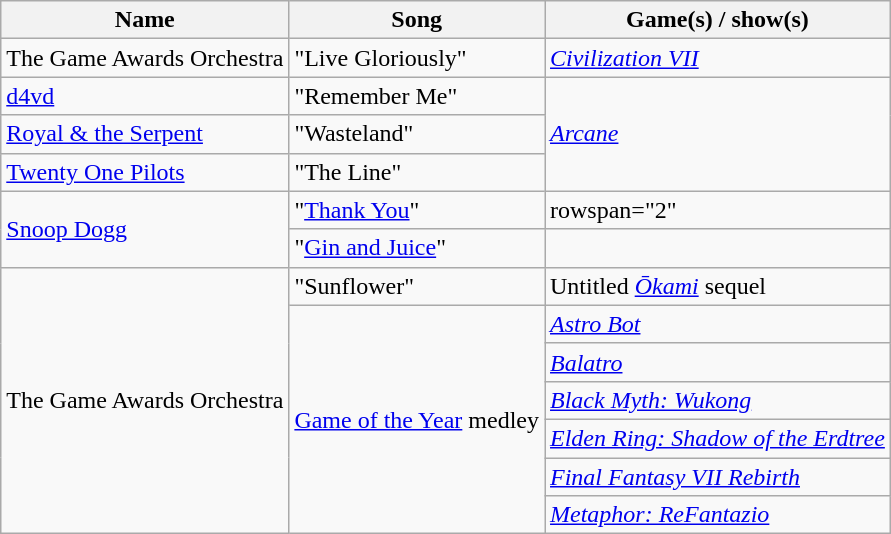<table class="wikitable sortable">
<tr>
<th>Name</th>
<th>Song</th>
<th>Game(s) / show(s)</th>
</tr>
<tr>
<td data-sort-value="Game Awards Orchestra">The Game Awards Orchestra</td>
<td>"Live Gloriously"</td>
<td><em><a href='#'>Civilization VII</a></em></td>
</tr>
<tr>
<td><a href='#'>d4vd</a></td>
<td data-sort-value="Remember Me">"Remember Me"</td>
<td rowspan="3"><em><a href='#'>Arcane</a></em></td>
</tr>
<tr>
<td><a href='#'>Royal & the Serpent</a></td>
<td data-sort-value="Wasteland">"Wasteland"</td>
</tr>
<tr>
<td><a href='#'>Twenty One Pilots</a></td>
<td data-sort-value="Line">"The Line"</td>
</tr>
<tr>
<td rowspan="2"><a href='#'>Snoop Dogg</a></td>
<td data-sort-value="Thank You">"<a href='#'>Thank You</a>"</td>
<td>rowspan="2" </td>
</tr>
<tr>
<td data-sort-value="Gin and Juice">"<a href='#'>Gin and Juice</a>"</td>
</tr>
<tr>
<td rowspan="7" data-sort-value="Game Awards Orchestra">The Game Awards Orchestra</td>
<td>"Sunflower"</td>
<td data-sort-value="Okami">Untitled <em><a href='#'>Ōkami</a></em> sequel</td>
</tr>
<tr>
<td rowspan="6"><a href='#'>Game of the Year</a> medley</td>
<td><em><a href='#'>Astro Bot</a></em></td>
</tr>
<tr>
<td><em><a href='#'>Balatro</a></em></td>
</tr>
<tr>
<td><em><a href='#'>Black Myth: Wukong</a></em></td>
</tr>
<tr>
<td><em><a href='#'>Elden Ring: Shadow of the Erdtree</a></em></td>
</tr>
<tr>
<td><em><a href='#'>Final Fantasy VII Rebirth</a></em></td>
</tr>
<tr>
<td><em><a href='#'>Metaphor: ReFantazio</a></em></td>
</tr>
</table>
